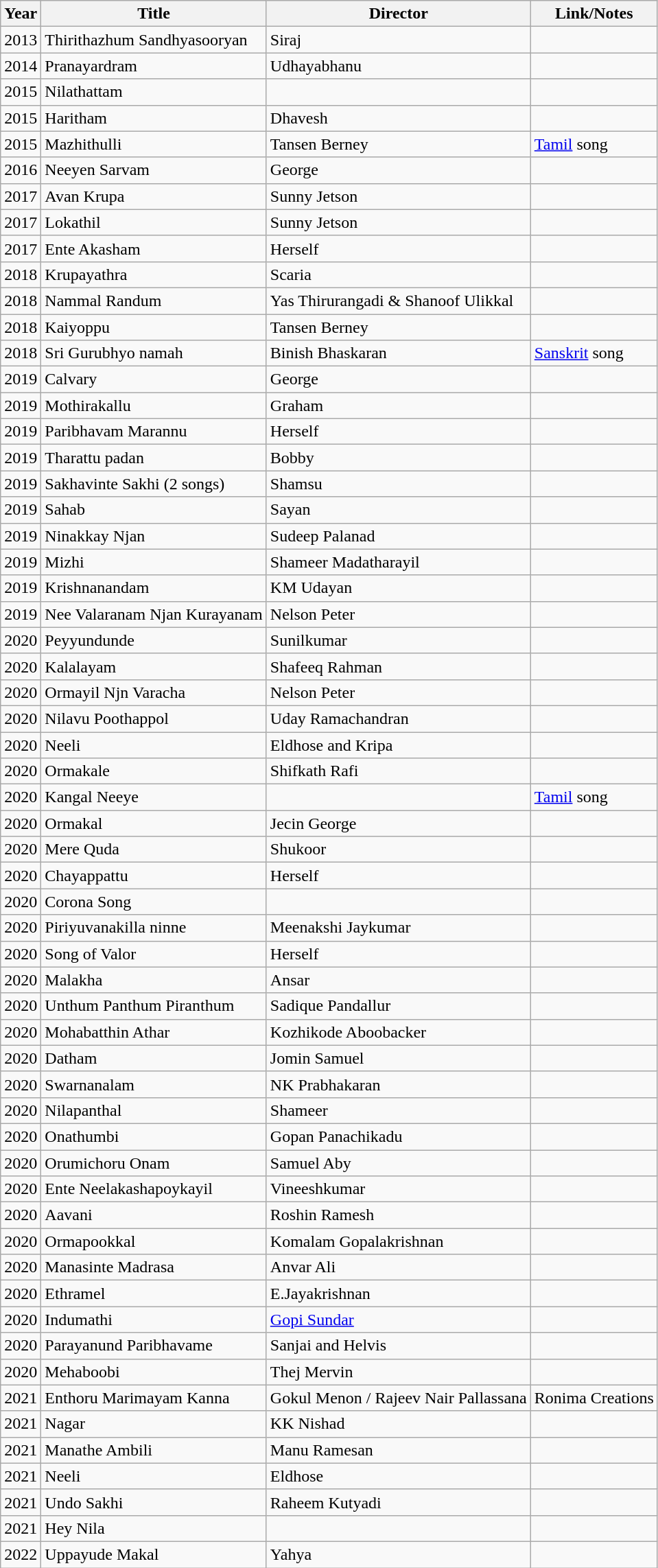<table class = "sortable wikitable">
<tr>
<th>Year</th>
<th>Title</th>
<th>Director</th>
<th>Link/Notes</th>
</tr>
<tr>
<td>2013</td>
<td>Thirithazhum Sandhyasooryan</td>
<td>Siraj</td>
<td></td>
</tr>
<tr>
<td>2014</td>
<td>Pranayardram</td>
<td>Udhayabhanu</td>
<td></td>
</tr>
<tr>
<td>2015</td>
<td>Nilathattam</td>
<td></td>
<td></td>
</tr>
<tr>
<td>2015</td>
<td>Haritham</td>
<td>Dhavesh</td>
<td></td>
</tr>
<tr>
<td>2015</td>
<td>Mazhithulli</td>
<td>Tansen Berney</td>
<td><a href='#'>Tamil</a> song</td>
</tr>
<tr>
<td>2016</td>
<td>Neeyen Sarvam</td>
<td>George</td>
<td></td>
</tr>
<tr>
<td>2017</td>
<td>Avan Krupa</td>
<td>Sunny Jetson</td>
<td></td>
</tr>
<tr>
<td>2017</td>
<td>Lokathil</td>
<td>Sunny Jetson</td>
<td></td>
</tr>
<tr>
<td>2017</td>
<td>Ente Akasham</td>
<td>Herself</td>
<td></td>
</tr>
<tr>
<td>2018</td>
<td>Krupayathra</td>
<td>Scaria</td>
<td></td>
</tr>
<tr>
<td>2018</td>
<td>Nammal Randum</td>
<td>Yas Thirurangadi & Shanoof Ulikkal</td>
<td></td>
</tr>
<tr>
<td>2018</td>
<td>Kaiyoppu</td>
<td>Tansen Berney</td>
<td></td>
</tr>
<tr>
<td>2018</td>
<td>Sri Gurubhyo namah</td>
<td>Binish Bhaskaran</td>
<td><a href='#'>Sanskrit</a> song</td>
</tr>
<tr>
<td>2019</td>
<td>Calvary</td>
<td>George</td>
<td></td>
</tr>
<tr>
<td>2019</td>
<td>Mothirakallu</td>
<td>Graham</td>
<td></td>
</tr>
<tr>
<td>2019</td>
<td>Paribhavam Marannu</td>
<td>Herself</td>
<td></td>
</tr>
<tr>
<td>2019</td>
<td>Tharattu padan</td>
<td>Bobby</td>
<td></td>
</tr>
<tr>
<td>2019</td>
<td>Sakhavinte Sakhi (2 songs)</td>
<td>Shamsu</td>
<td></td>
</tr>
<tr>
<td>2019</td>
<td>Sahab</td>
<td>Sayan</td>
<td></td>
</tr>
<tr>
<td>2019</td>
<td>Ninakkay Njan</td>
<td>Sudeep Palanad</td>
<td></td>
</tr>
<tr>
<td>2019</td>
<td>Mizhi</td>
<td>Shameer Madatharayil</td>
<td></td>
</tr>
<tr>
<td>2019</td>
<td>Krishnanandam</td>
<td>KM Udayan</td>
<td></td>
</tr>
<tr>
<td>2019</td>
<td>Nee Valaranam Njan Kurayanam</td>
<td>Nelson Peter</td>
<td></td>
</tr>
<tr>
<td>2020</td>
<td>Peyyundunde</td>
<td>Sunilkumar</td>
<td></td>
</tr>
<tr>
<td>2020</td>
<td>Kalalayam</td>
<td>Shafeeq Rahman</td>
<td></td>
</tr>
<tr>
<td>2020</td>
<td>Ormayil Njn Varacha</td>
<td>Nelson Peter</td>
<td></td>
</tr>
<tr>
<td>2020</td>
<td>Nilavu Poothappol</td>
<td>Uday Ramachandran</td>
<td></td>
</tr>
<tr>
<td>2020</td>
<td>Neeli</td>
<td>Eldhose and Kripa</td>
<td></td>
</tr>
<tr>
<td>2020</td>
<td>Ormakale</td>
<td>Shifkath Rafi</td>
<td></td>
</tr>
<tr>
<td>2020</td>
<td>Kangal Neeye</td>
<td></td>
<td><a href='#'>Tamil</a> song</td>
</tr>
<tr>
<td>2020</td>
<td>Ormakal</td>
<td>Jecin George</td>
<td></td>
</tr>
<tr>
<td>2020</td>
<td>Mere Quda</td>
<td>Shukoor</td>
<td></td>
</tr>
<tr>
<td>2020</td>
<td>Chayappattu</td>
<td>Herself</td>
<td></td>
</tr>
<tr>
<td>2020</td>
<td>Corona Song</td>
<td></td>
<td></td>
</tr>
<tr>
<td>2020</td>
<td>Piriyuvanakilla ninne</td>
<td>Meenakshi Jaykumar</td>
<td></td>
</tr>
<tr>
<td>2020</td>
<td>Song of Valor</td>
<td>Herself</td>
<td></td>
</tr>
<tr>
<td>2020</td>
<td>Malakha</td>
<td>Ansar</td>
<td></td>
</tr>
<tr>
<td>2020</td>
<td>Unthum Panthum Piranthum</td>
<td>Sadique Pandallur</td>
<td></td>
</tr>
<tr>
<td>2020</td>
<td>Mohabatthin Athar</td>
<td>Kozhikode Aboobacker</td>
<td></td>
</tr>
<tr>
<td>2020</td>
<td>Datham</td>
<td>Jomin Samuel</td>
<td></td>
</tr>
<tr>
<td>2020</td>
<td>Swarnanalam</td>
<td>NK Prabhakaran</td>
<td></td>
</tr>
<tr>
<td>2020</td>
<td>Nilapanthal</td>
<td>Shameer</td>
<td></td>
</tr>
<tr>
<td>2020</td>
<td>Onathumbi</td>
<td>Gopan Panachikadu</td>
<td></td>
</tr>
<tr>
<td>2020</td>
<td>Orumichoru Onam</td>
<td>Samuel Aby</td>
<td></td>
</tr>
<tr>
<td>2020</td>
<td>Ente Neelakashapoykayil</td>
<td>Vineeshkumar</td>
<td></td>
</tr>
<tr>
<td>2020</td>
<td>Aavani</td>
<td>Roshin Ramesh</td>
<td></td>
</tr>
<tr>
<td>2020</td>
<td>Ormapookkal</td>
<td>Komalam Gopalakrishnan</td>
<td></td>
</tr>
<tr>
<td>2020</td>
<td>Manasinte Madrasa</td>
<td>Anvar Ali</td>
<td></td>
</tr>
<tr>
<td>2020</td>
<td>Ethramel</td>
<td>E.Jayakrishnan</td>
<td></td>
</tr>
<tr>
<td>2020</td>
<td>Indumathi</td>
<td><a href='#'>Gopi Sundar</a></td>
<td></td>
</tr>
<tr>
<td>2020</td>
<td>Parayanund Paribhavame</td>
<td>Sanjai and Helvis</td>
<td></td>
</tr>
<tr>
<td>2020</td>
<td>Mehaboobi</td>
<td>Thej Mervin</td>
<td></td>
</tr>
<tr>
<td>2021</td>
<td>Enthoru Marimayam Kanna</td>
<td>Gokul Menon / Rajeev Nair Pallassana</td>
<td>Ronima Creations</td>
</tr>
<tr>
<td>2021</td>
<td>Nagar</td>
<td>KK Nishad</td>
<td></td>
</tr>
<tr>
<td>2021</td>
<td>Manathe Ambili</td>
<td>Manu Ramesan</td>
<td></td>
</tr>
<tr>
<td>2021</td>
<td>Neeli</td>
<td>Eldhose</td>
<td></td>
</tr>
<tr>
<td>2021</td>
<td>Undo Sakhi</td>
<td>Raheem Kutyadi</td>
<td></td>
</tr>
<tr>
<td>2021</td>
<td>Hey Nila</td>
<td></td>
<td></td>
</tr>
<tr>
<td>2022</td>
<td>Uppayude Makal</td>
<td>Yahya</td>
<td></td>
</tr>
</table>
